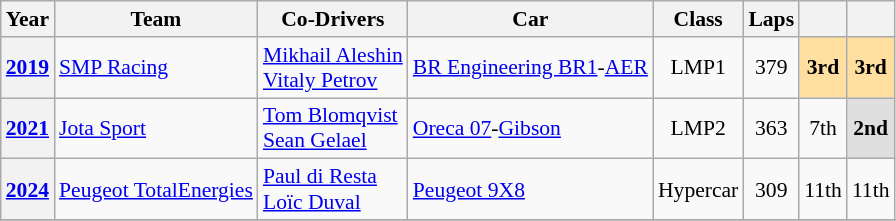<table class="wikitable" style="text-align:center; font-size:90%">
<tr>
<th>Year</th>
<th>Team</th>
<th>Co-Drivers</th>
<th>Car</th>
<th>Class</th>
<th>Laps</th>
<th></th>
<th></th>
</tr>
<tr>
<th><a href='#'>2019</a></th>
<td align="left" nowrap> <a href='#'>SMP Racing</a></td>
<td align="left" nowrap> <a href='#'>Mikhail Aleshin</a><br> <a href='#'>Vitaly Petrov</a></td>
<td align="left" nowrap><a href='#'>BR Engineering BR1</a>-<a href='#'>AER</a></td>
<td>LMP1</td>
<td>379</td>
<td style="background:#FFDF9F;"><strong>3rd</strong></td>
<td style="background:#FFDF9F;"><strong>3rd</strong></td>
</tr>
<tr>
<th><a href='#'>2021</a></th>
<td align="left" nowrap> <a href='#'>Jota Sport</a></td>
<td align="left" nowrap> <a href='#'>Tom Blomqvist</a><br> <a href='#'>Sean Gelael</a></td>
<td align="left" nowrap><a href='#'>Oreca 07</a>-<a href='#'>Gibson</a></td>
<td>LMP2</td>
<td>363</td>
<td>7th</td>
<td style="background:#DFDFDF;"><strong>2nd</strong></td>
</tr>
<tr>
<th><a href='#'>2024</a></th>
<td align="left"nowrap> <a href='#'>Peugeot TotalEnergies</a></td>
<td align="left"nowrap> <a href='#'>Paul di Resta</a><br> <a href='#'>Loïc Duval</a></td>
<td align="left"nowrap><a href='#'>Peugeot 9X8</a></td>
<td>Hypercar</td>
<td>309</td>
<td>11th</td>
<td>11th</td>
</tr>
<tr>
</tr>
</table>
